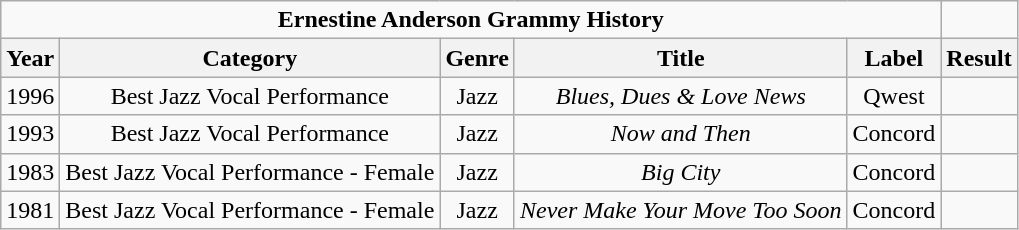<table class=wikitable>
<tr>
<td colspan="5" style="text-align:center;"><strong>Ernestine Anderson Grammy History</strong></td>
</tr>
<tr>
<th>Year</th>
<th>Category</th>
<th>Genre</th>
<th>Title</th>
<th>Label</th>
<th>Result</th>
</tr>
<tr align=center>
<td>1996</td>
<td>Best Jazz Vocal Performance</td>
<td>Jazz</td>
<td><em>Blues, Dues & Love News</em></td>
<td>Qwest</td>
<td></td>
</tr>
<tr align=center>
<td>1993</td>
<td>Best Jazz Vocal Performance</td>
<td>Jazz</td>
<td><em>Now and Then</em></td>
<td>Concord</td>
<td></td>
</tr>
<tr align=center>
<td>1983</td>
<td>Best Jazz Vocal Performance - Female</td>
<td>Jazz</td>
<td><em>Big City</em></td>
<td>Concord</td>
<td></td>
</tr>
<tr align=center>
<td>1981</td>
<td>Best Jazz Vocal Performance - Female</td>
<td>Jazz</td>
<td><em>Never Make Your Move Too Soon</em></td>
<td>Concord</td>
<td></td>
</tr>
</table>
